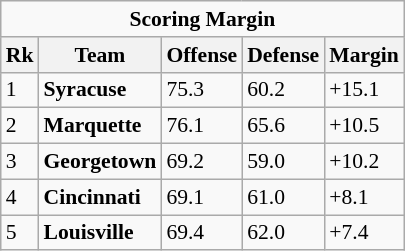<table class="wikitable" style="white-space:nowrap; font-size:90%;">
<tr>
<td colspan=5 style="text-align:center;"><strong>Scoring Margin</strong></td>
</tr>
<tr>
<th>Rk</th>
<th>Team</th>
<th>Offense</th>
<th>Defense</th>
<th>Margin</th>
</tr>
<tr>
<td>1</td>
<td><strong>Syracuse</strong></td>
<td>75.3</td>
<td>60.2</td>
<td>+15.1</td>
</tr>
<tr>
<td>2</td>
<td><strong>Marquette</strong></td>
<td>76.1</td>
<td>65.6</td>
<td>+10.5</td>
</tr>
<tr>
<td>3</td>
<td><strong>Georgetown</strong></td>
<td>69.2</td>
<td>59.0</td>
<td>+10.2</td>
</tr>
<tr>
<td>4</td>
<td><strong>Cincinnati</strong></td>
<td>69.1</td>
<td>61.0</td>
<td>+8.1</td>
</tr>
<tr>
<td>5</td>
<td><strong>Louisville</strong></td>
<td>69.4</td>
<td>62.0</td>
<td>+7.4</td>
</tr>
</table>
